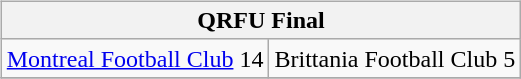<table cellspacing="10">
<tr>
<td valign="top"><br><table class="wikitable">
<tr>
<th bgcolor="#DDDDDD" colspan="4"><strong>QRFU Final</strong></th>
</tr>
<tr>
<td><a href='#'>Montreal Football Club</a> 14</td>
<td>Brittania Football Club 5</td>
</tr>
<tr>
</tr>
</table>
</td>
</tr>
</table>
